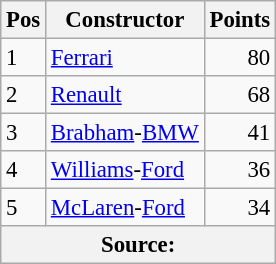<table class="wikitable" style="font-size: 95%;">
<tr>
<th>Pos</th>
<th>Constructor</th>
<th>Points</th>
</tr>
<tr>
<td>1</td>
<td> <a href='#'>Ferrari</a></td>
<td style="text-align: right">80</td>
</tr>
<tr>
<td>2</td>
<td> <a href='#'>Renault</a></td>
<td style="text-align: right">68</td>
</tr>
<tr>
<td>3</td>
<td> <a href='#'>Brabham</a>-<a href='#'>BMW</a></td>
<td style="text-align: right">41</td>
</tr>
<tr>
<td>4</td>
<td> <a href='#'>Williams</a>-<a href='#'>Ford</a></td>
<td style="text-align: right">36</td>
</tr>
<tr>
<td>5</td>
<td> <a href='#'>McLaren</a>-<a href='#'>Ford</a></td>
<td style="text-align: right">34</td>
</tr>
<tr>
<th colspan=4>Source: </th>
</tr>
</table>
